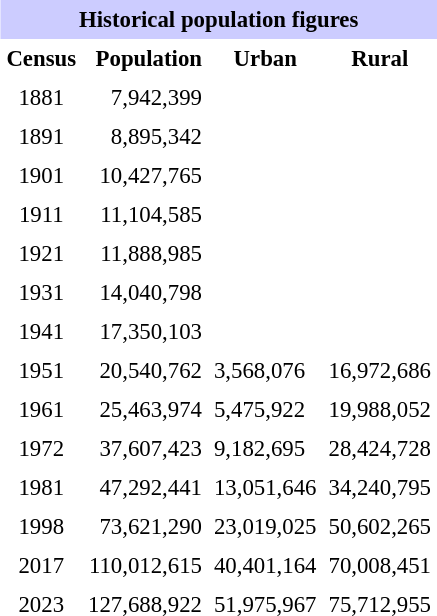<table class="toccolours" cellpadding="4" cellspacing="0" style="float:right; margin:0 0 1em 1em; font-size:95%;">
<tr>
<th colspan="4" style="background:#ccf; text-align:center;">Historical population figures</th>
</tr>
<tr>
<th>Census</th>
<th style="text-align:right;">Population</th>
<th>Urban</th>
<th>Rural</th>
</tr>
<tr>
<td style="text-align:center;">1881</td>
<td style="text-align:right;">7,942,399</td>
<td></td>
<td></td>
</tr>
<tr>
<td style="text-align:center;">1891</td>
<td style="text-align:right;">8,895,342</td>
<td></td>
<td></td>
</tr>
<tr>
<td style="text-align:center;">1901</td>
<td style="text-align:right;">10,427,765</td>
<td></td>
<td></td>
</tr>
<tr>
<td style="text-align:center;">1911</td>
<td style="text-align:right;">11,104,585</td>
<td></td>
<td></td>
</tr>
<tr>
<td style="text-align:center;">1921</td>
<td style="text-align:right;">11,888,985</td>
<td></td>
<td></td>
</tr>
<tr>
<td style="text-align:center;">1931</td>
<td style="text-align:right;">14,040,798</td>
<td></td>
<td></td>
</tr>
<tr>
<td style="text-align:center;">1941</td>
<td style="text-align:right;">17,350,103</td>
<td></td>
<td></td>
</tr>
<tr>
<td style="text-align:center;">1951</td>
<td style="text-align:right;">20,540,762</td>
<td>3,568,076</td>
<td>16,972,686</td>
</tr>
<tr>
<td style="text-align:center;">1961</td>
<td style="text-align:right;">25,463,974</td>
<td>5,475,922</td>
<td>19,988,052</td>
</tr>
<tr>
<td style="text-align:center;">1972</td>
<td style="text-align:right;">37,607,423</td>
<td>9,182,695</td>
<td>28,424,728</td>
</tr>
<tr>
<td style="text-align:center;">1981</td>
<td style="text-align:right;">47,292,441</td>
<td>13,051,646</td>
<td>34,240,795</td>
</tr>
<tr>
<td style="text-align:center;">1998</td>
<td style="text-align:right;">73,621,290</td>
<td>23,019,025</td>
<td>50,602,265</td>
</tr>
<tr>
<td style="text-align:center;">2017</td>
<td style="text-align:right;">110,012,615</td>
<td>40,401,164</td>
<td>70,008,451</td>
</tr>
<tr>
<td style="text-align:center;">2023</td>
<td style="text-align:right;">127,688,922</td>
<td>51,975,967</td>
<td>75,712,955</td>
</tr>
</table>
